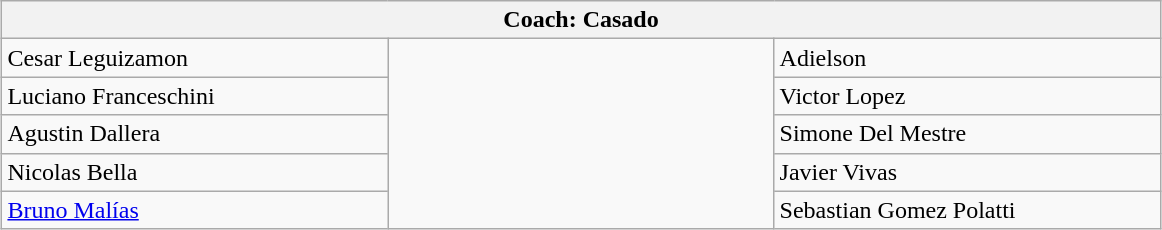<table class="wikitable"  style="margin:1em auto;">
<tr>
<th width="750" colspan="3"><strong>Coach: Casado</strong></th>
</tr>
<tr>
<td width="250"> Cesar Leguizamon</td>
<td width="250" rowspan="6"></td>
<td> Adielson</td>
</tr>
<tr>
<td width="250"> Luciano Franceschini</td>
<td width="250"> Victor Lopez</td>
</tr>
<tr>
<td width="250"> Agustin Dallera</td>
<td width="250"> Simone Del Mestre</td>
</tr>
<tr>
<td width="250"> Nicolas Bella</td>
<td width="250"> Javier Vivas</td>
</tr>
<tr>
<td width="250"> <a href='#'>Bruno Malías</a></td>
<td width="250"> Sebastian Gomez Polatti</td>
</tr>
</table>
